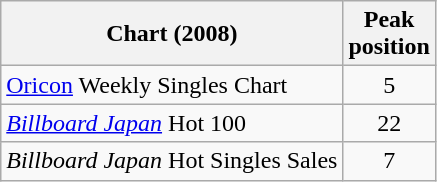<table class="wikitable sortable" border="1">
<tr>
<th>Chart (2008)</th>
<th>Peak<br>position</th>
</tr>
<tr>
<td><a href='#'>Oricon</a> Weekly Singles Chart</td>
<td style="text-align:center;">5</td>
</tr>
<tr>
<td><em><a href='#'>Billboard Japan</a></em> Hot 100</td>
<td style="text-align:center;">22</td>
</tr>
<tr>
<td><em>Billboard Japan</em> Hot Singles Sales</td>
<td style="text-align:center;">7</td>
</tr>
</table>
